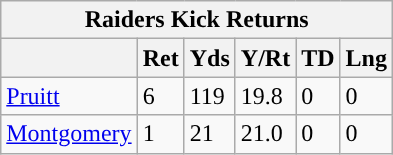<table class="wikitable">
<tr>
<th colspan="6">Raiders Kick Returns</th>
</tr>
<tr>
<th></th>
<th>Ret</th>
<th>Yds</th>
<th>Y/Rt</th>
<th>TD</th>
<th>Lng</th>
</tr>
<tr>
<td><a href='#'>Pruitt</a></td>
<td>6</td>
<td>119</td>
<td>19.8</td>
<td>0</td>
<td>0</td>
</tr>
<tr>
<td><a href='#'>Montgomery</a></td>
<td>1</td>
<td>21</td>
<td>21.0</td>
<td>0</td>
<td>0</td>
</tr>
</table>
